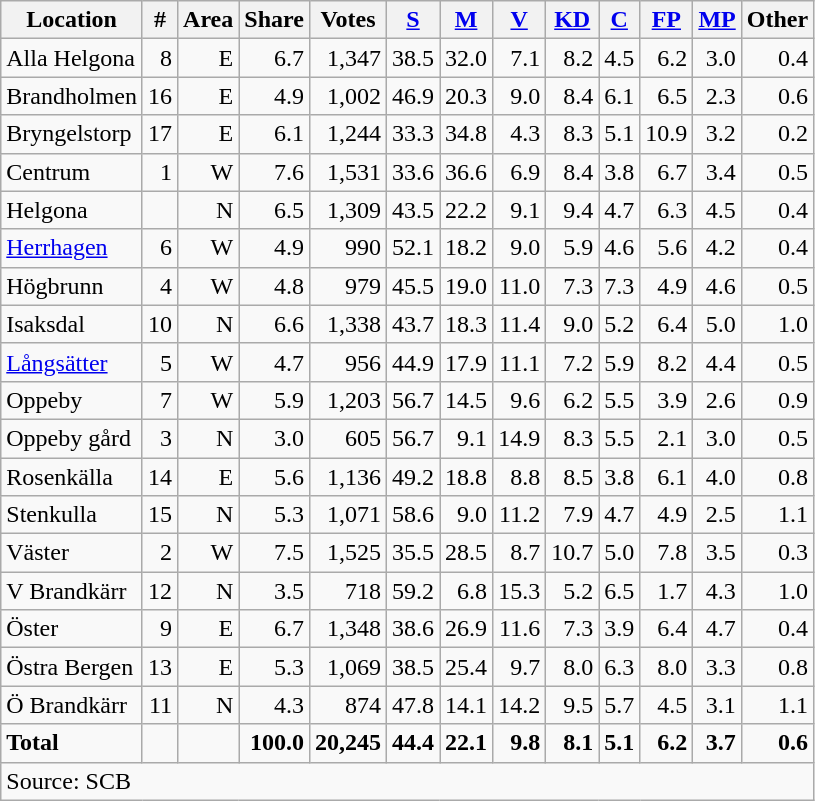<table class="wikitable sortable" style=text-align:right>
<tr>
<th>Location</th>
<th>#</th>
<th>Area</th>
<th>Share</th>
<th>Votes</th>
<th><a href='#'>S</a></th>
<th><a href='#'>M</a></th>
<th><a href='#'>V</a></th>
<th><a href='#'>KD</a></th>
<th><a href='#'>C</a></th>
<th><a href='#'>FP</a></th>
<th><a href='#'>MP</a></th>
<th>Other</th>
</tr>
<tr>
<td align=left>Alla Helgona</td>
<td>8</td>
<td>E</td>
<td>6.7</td>
<td>1,347</td>
<td>38.5</td>
<td>32.0</td>
<td>7.1</td>
<td>8.2</td>
<td>4.5</td>
<td>6.2</td>
<td>3.0</td>
<td>0.4</td>
</tr>
<tr>
<td align=left>Brandholmen</td>
<td>16</td>
<td>E</td>
<td>4.9</td>
<td>1,002</td>
<td>46.9</td>
<td>20.3</td>
<td>9.0</td>
<td>8.4</td>
<td>6.1</td>
<td>6.5</td>
<td>2.3</td>
<td>0.6</td>
</tr>
<tr>
<td align=left>Bryngelstorp</td>
<td>17</td>
<td>E</td>
<td>6.1</td>
<td>1,244</td>
<td>33.3</td>
<td>34.8</td>
<td>4.3</td>
<td>8.3</td>
<td>5.1</td>
<td>10.9</td>
<td>3.2</td>
<td>0.2</td>
</tr>
<tr>
<td align=left>Centrum</td>
<td>1</td>
<td>W</td>
<td>7.6</td>
<td>1,531</td>
<td>33.6</td>
<td>36.6</td>
<td>6.9</td>
<td>8.4</td>
<td>3.8</td>
<td>6.7</td>
<td>3.4</td>
<td>0.5</td>
</tr>
<tr>
<td align=left>Helgona</td>
<td></td>
<td>N</td>
<td>6.5</td>
<td>1,309</td>
<td>43.5</td>
<td>22.2</td>
<td>9.1</td>
<td>9.4</td>
<td>4.7</td>
<td>6.3</td>
<td>4.5</td>
<td>0.4</td>
</tr>
<tr>
<td align=left><a href='#'>Herrhagen</a></td>
<td>6</td>
<td>W</td>
<td>4.9</td>
<td>990</td>
<td>52.1</td>
<td>18.2</td>
<td>9.0</td>
<td>5.9</td>
<td>4.6</td>
<td>5.6</td>
<td>4.2</td>
<td>0.4</td>
</tr>
<tr>
<td align=left>Högbrunn</td>
<td>4</td>
<td>W</td>
<td>4.8</td>
<td>979</td>
<td>45.5</td>
<td>19.0</td>
<td>11.0</td>
<td>7.3</td>
<td>7.3</td>
<td>4.9</td>
<td>4.6</td>
<td>0.5</td>
</tr>
<tr>
<td align=left>Isaksdal</td>
<td>10</td>
<td>N</td>
<td>6.6</td>
<td>1,338</td>
<td>43.7</td>
<td>18.3</td>
<td>11.4</td>
<td>9.0</td>
<td>5.2</td>
<td>6.4</td>
<td>5.0</td>
<td>1.0</td>
</tr>
<tr>
<td align=left><a href='#'>Långsätter</a></td>
<td>5</td>
<td>W</td>
<td>4.7</td>
<td>956</td>
<td>44.9</td>
<td>17.9</td>
<td>11.1</td>
<td>7.2</td>
<td>5.9</td>
<td>8.2</td>
<td>4.4</td>
<td>0.5</td>
</tr>
<tr>
<td align=left>Oppeby</td>
<td>7</td>
<td>W</td>
<td>5.9</td>
<td>1,203</td>
<td>56.7</td>
<td>14.5</td>
<td>9.6</td>
<td>6.2</td>
<td>5.5</td>
<td>3.9</td>
<td>2.6</td>
<td>0.9</td>
</tr>
<tr>
<td align=left>Oppeby gård</td>
<td>3</td>
<td>N</td>
<td>3.0</td>
<td>605</td>
<td>56.7</td>
<td>9.1</td>
<td>14.9</td>
<td>8.3</td>
<td>5.5</td>
<td>2.1</td>
<td>3.0</td>
<td>0.5</td>
</tr>
<tr>
<td align=left>Rosenkälla</td>
<td>14</td>
<td>E</td>
<td>5.6</td>
<td>1,136</td>
<td>49.2</td>
<td>18.8</td>
<td>8.8</td>
<td>8.5</td>
<td>3.8</td>
<td>6.1</td>
<td>4.0</td>
<td>0.8</td>
</tr>
<tr>
<td align=left>Stenkulla</td>
<td>15</td>
<td>N</td>
<td>5.3</td>
<td>1,071</td>
<td>58.6</td>
<td>9.0</td>
<td>11.2</td>
<td>7.9</td>
<td>4.7</td>
<td>4.9</td>
<td>2.5</td>
<td>1.1</td>
</tr>
<tr>
<td align=left>Väster</td>
<td>2</td>
<td>W</td>
<td>7.5</td>
<td>1,525</td>
<td>35.5</td>
<td>28.5</td>
<td>8.7</td>
<td>10.7</td>
<td>5.0</td>
<td>7.8</td>
<td>3.5</td>
<td>0.3</td>
</tr>
<tr>
<td align=left>V Brandkärr</td>
<td>12</td>
<td>N</td>
<td>3.5</td>
<td>718</td>
<td>59.2</td>
<td>6.8</td>
<td>15.3</td>
<td>5.2</td>
<td>6.5</td>
<td>1.7</td>
<td>4.3</td>
<td>1.0</td>
</tr>
<tr>
<td align=left>Öster</td>
<td>9</td>
<td>E</td>
<td>6.7</td>
<td>1,348</td>
<td>38.6</td>
<td>26.9</td>
<td>11.6</td>
<td>7.3</td>
<td>3.9</td>
<td>6.4</td>
<td>4.7</td>
<td>0.4</td>
</tr>
<tr>
<td align=left>Östra Bergen</td>
<td>13</td>
<td>E</td>
<td>5.3</td>
<td>1,069</td>
<td>38.5</td>
<td>25.4</td>
<td>9.7</td>
<td>8.0</td>
<td>6.3</td>
<td>8.0</td>
<td>3.3</td>
<td>0.8</td>
</tr>
<tr>
<td align=left>Ö Brandkärr</td>
<td>11</td>
<td>N</td>
<td>4.3</td>
<td>874</td>
<td>47.8</td>
<td>14.1</td>
<td>14.2</td>
<td>9.5</td>
<td>5.7</td>
<td>4.5</td>
<td>3.1</td>
<td>1.1</td>
</tr>
<tr>
<td align=left><strong>Total</strong></td>
<td></td>
<td></td>
<td><strong>100.0</strong></td>
<td><strong>20,245</strong></td>
<td><strong>44.4</strong></td>
<td><strong>22.1</strong></td>
<td><strong>9.8</strong></td>
<td><strong>8.1</strong></td>
<td><strong>5.1</strong></td>
<td><strong>6.2</strong></td>
<td><strong>3.7</strong></td>
<td><strong>0.6</strong></td>
</tr>
<tr>
<td align=left colspan=13>Source: SCB </td>
</tr>
</table>
